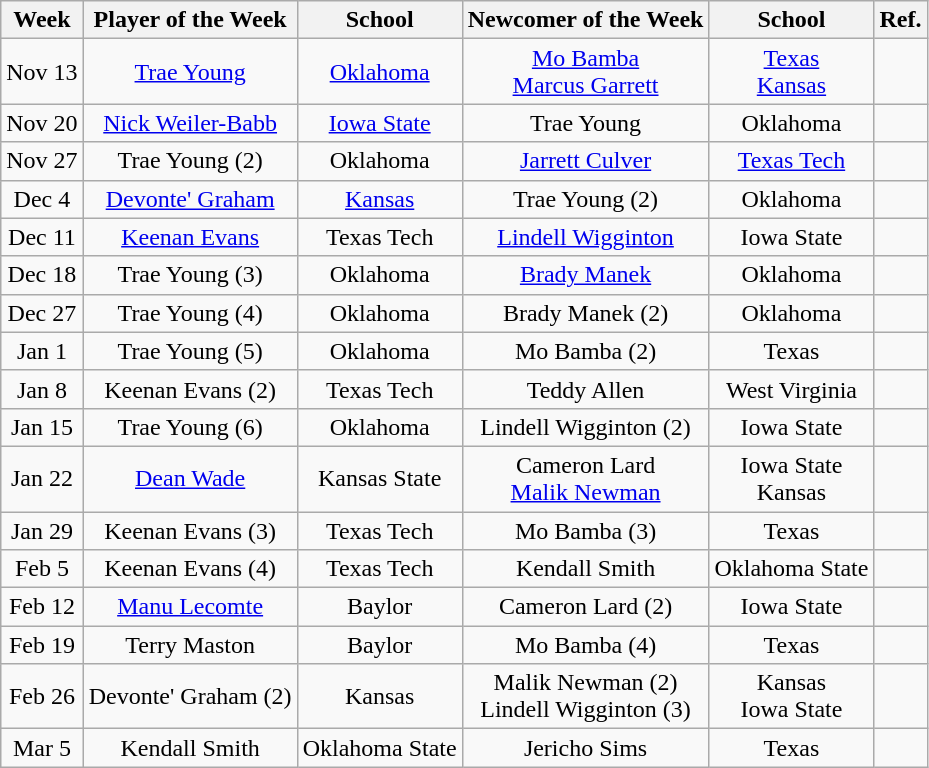<table class=wikitable style="text-align:center">
<tr>
<th>Week</th>
<th>Player of the Week</th>
<th>School</th>
<th>Newcomer of the Week</th>
<th>School</th>
<th>Ref.</th>
</tr>
<tr>
<td>Nov 13</td>
<td><a href='#'>Trae Young</a></td>
<td><a href='#'>Oklahoma</a></td>
<td><a href='#'>Mo Bamba</a> <br> <a href='#'>Marcus Garrett</a></td>
<td><a href='#'>Texas</a><br> <a href='#'>Kansas</a></td>
<td align=center></td>
</tr>
<tr>
<td>Nov 20</td>
<td><a href='#'>Nick Weiler-Babb</a></td>
<td><a href='#'>Iowa State</a></td>
<td>Trae Young</td>
<td>Oklahoma</td>
<td align=center></td>
</tr>
<tr>
<td>Nov 27</td>
<td>Trae Young (2)</td>
<td>Oklahoma</td>
<td><a href='#'>Jarrett Culver</a></td>
<td><a href='#'>Texas Tech</a></td>
<td align=center></td>
</tr>
<tr>
<td>Dec 4</td>
<td><a href='#'>Devonte' Graham</a></td>
<td><a href='#'>Kansas</a></td>
<td>Trae Young (2)</td>
<td>Oklahoma</td>
<td align=center></td>
</tr>
<tr>
<td>Dec 11</td>
<td><a href='#'>Keenan Evans</a></td>
<td Texas Tech Red Raiders men's basketball>Texas Tech</td>
<td><a href='#'>Lindell Wigginton</a></td>
<td Iowa State Cyclones men's basketball>Iowa State</td>
<td align=center></td>
</tr>
<tr>
<td>Dec 18</td>
<td>Trae Young (3)</td>
<td>Oklahoma</td>
<td><a href='#'>Brady Manek</a></td>
<td>Oklahoma</td>
<td align=center></td>
</tr>
<tr>
<td>Dec 27</td>
<td>Trae Young (4)</td>
<td>Oklahoma</td>
<td>Brady Manek (2)</td>
<td>Oklahoma</td>
<td align=center></td>
</tr>
<tr>
<td>Jan 1</td>
<td>Trae Young (5)</td>
<td>Oklahoma</td>
<td>Mo Bamba (2)</td>
<td>Texas</td>
<td align=center></td>
</tr>
<tr>
<td>Jan 8</td>
<td>Keenan Evans (2)</td>
<td>Texas Tech</td>
<td>Teddy Allen</td>
<td>West Virginia</td>
<td align=center></td>
</tr>
<tr>
<td>Jan 15</td>
<td>Trae Young (6)</td>
<td>Oklahoma</td>
<td>Lindell Wigginton (2)</td>
<td>Iowa State</td>
<td align=center></td>
</tr>
<tr>
<td>Jan 22</td>
<td><a href='#'>Dean Wade</a></td>
<td>Kansas State</td>
<td>Cameron Lard <br> <a href='#'>Malik Newman</a></td>
<td>Iowa State <br> Kansas</td>
<td align=center></td>
</tr>
<tr>
<td>Jan 29</td>
<td>Keenan Evans (3)</td>
<td>Texas Tech</td>
<td>Mo Bamba (3)</td>
<td>Texas</td>
<td align=center></td>
</tr>
<tr>
<td>Feb 5</td>
<td>Keenan Evans (4)</td>
<td>Texas Tech</td>
<td>Kendall Smith</td>
<td>Oklahoma State</td>
<td align=center></td>
</tr>
<tr>
<td>Feb 12</td>
<td><a href='#'>Manu Lecomte</a></td>
<td>Baylor</td>
<td>Cameron Lard (2)</td>
<td>Iowa State</td>
<td align=center></td>
</tr>
<tr>
<td>Feb 19</td>
<td>Terry Maston</td>
<td>Baylor</td>
<td>Mo Bamba (4)</td>
<td>Texas</td>
<td align=center></td>
</tr>
<tr>
<td>Feb 26</td>
<td>Devonte' Graham (2)</td>
<td>Kansas</td>
<td>Malik Newman (2) <br> Lindell Wigginton (3)</td>
<td>Kansas <br> Iowa State</td>
<td align=center></td>
</tr>
<tr>
<td>Mar 5</td>
<td>Kendall Smith</td>
<td>Oklahoma State</td>
<td>Jericho Sims</td>
<td>Texas</td>
<td align=center></td>
</tr>
</table>
